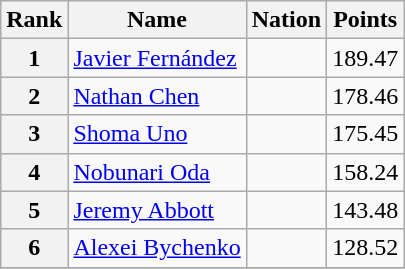<table class="wikitable sortable">
<tr>
<th>Rank</th>
<th>Name</th>
<th>Nation</th>
<th>Points</th>
</tr>
<tr>
<th>1</th>
<td><a href='#'> Javier Fernández</a></td>
<td></td>
<td align="center">189.47</td>
</tr>
<tr>
<th>2</th>
<td><a href='#'>Nathan Chen</a></td>
<td></td>
<td align="center">178.46</td>
</tr>
<tr>
<th>3</th>
<td><a href='#'>Shoma Uno</a></td>
<td></td>
<td align="center">175.45</td>
</tr>
<tr>
<th>4</th>
<td><a href='#'>Nobunari Oda</a></td>
<td></td>
<td align="center">158.24</td>
</tr>
<tr>
<th>5</th>
<td><a href='#'>Jeremy Abbott</a></td>
<td></td>
<td align="center">143.48</td>
</tr>
<tr>
<th>6</th>
<td><a href='#'>Alexei Bychenko</a></td>
<td></td>
<td align="center">128.52</td>
</tr>
<tr>
</tr>
</table>
